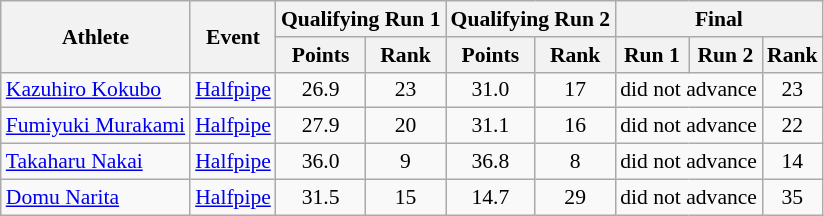<table class="wikitable" style="font-size:90%">
<tr>
<th rowspan="2">Athlete</th>
<th rowspan="2">Event</th>
<th colspan="2">Qualifying Run 1</th>
<th colspan="2">Qualifying Run 2</th>
<th colspan="3">Final</th>
</tr>
<tr>
<th>Points</th>
<th>Rank</th>
<th>Points</th>
<th>Rank</th>
<th>Run 1</th>
<th>Run 2</th>
<th>Rank</th>
</tr>
<tr>
<td><a href='#'>Kazuhiro Kokubo</a></td>
<td><a href='#'>Halfpipe</a></td>
<td align="center">26.9</td>
<td align="center">23</td>
<td align="center">31.0</td>
<td align="center">17</td>
<td colspan=2 align="center">did not advance</td>
<td align="center">23</td>
</tr>
<tr>
<td><a href='#'>Fumiyuki Murakami</a></td>
<td><a href='#'>Halfpipe</a></td>
<td align="center">27.9</td>
<td align="center">20</td>
<td align="center">31.1</td>
<td align="center">16</td>
<td colspan=2 align="center">did not advance</td>
<td align="center">22</td>
</tr>
<tr>
<td><a href='#'>Takaharu Nakai</a></td>
<td><a href='#'>Halfpipe</a></td>
<td align="center">36.0</td>
<td align="center">9</td>
<td align="center">36.8</td>
<td align="center">8</td>
<td colspan=2 align="center">did not advance</td>
<td align="center">14</td>
</tr>
<tr>
<td><a href='#'>Domu Narita</a></td>
<td><a href='#'>Halfpipe</a></td>
<td align="center">31.5</td>
<td align="center">15</td>
<td align="center">14.7</td>
<td align="center">29</td>
<td colspan=2 align="center">did not advance</td>
<td align="center">35</td>
</tr>
</table>
